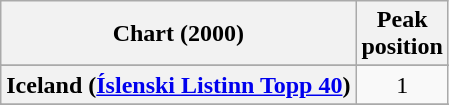<table class="wikitable sortable plainrowheaders" style="text-align:center">
<tr>
<th>Chart (2000)</th>
<th>Peak<br>position</th>
</tr>
<tr>
</tr>
<tr>
</tr>
<tr>
</tr>
<tr>
</tr>
<tr>
<th scope="row">Iceland (<a href='#'>Íslenski Listinn Topp 40</a>)</th>
<td>1</td>
</tr>
<tr>
</tr>
<tr>
</tr>
<tr>
</tr>
<tr>
</tr>
<tr>
</tr>
</table>
